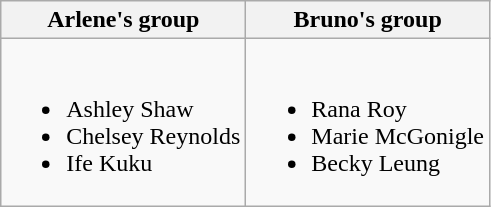<table class="wikitable">
<tr>
<th><strong>Arlene's group</strong></th>
<th><strong>Bruno's group</strong></th>
</tr>
<tr>
<td><br><ul><li>Ashley Shaw</li><li>Chelsey Reynolds</li><li>Ife Kuku</li></ul></td>
<td><br><ul><li>Rana Roy</li><li>Marie McGonigle</li><li>Becky Leung</li></ul></td>
</tr>
</table>
